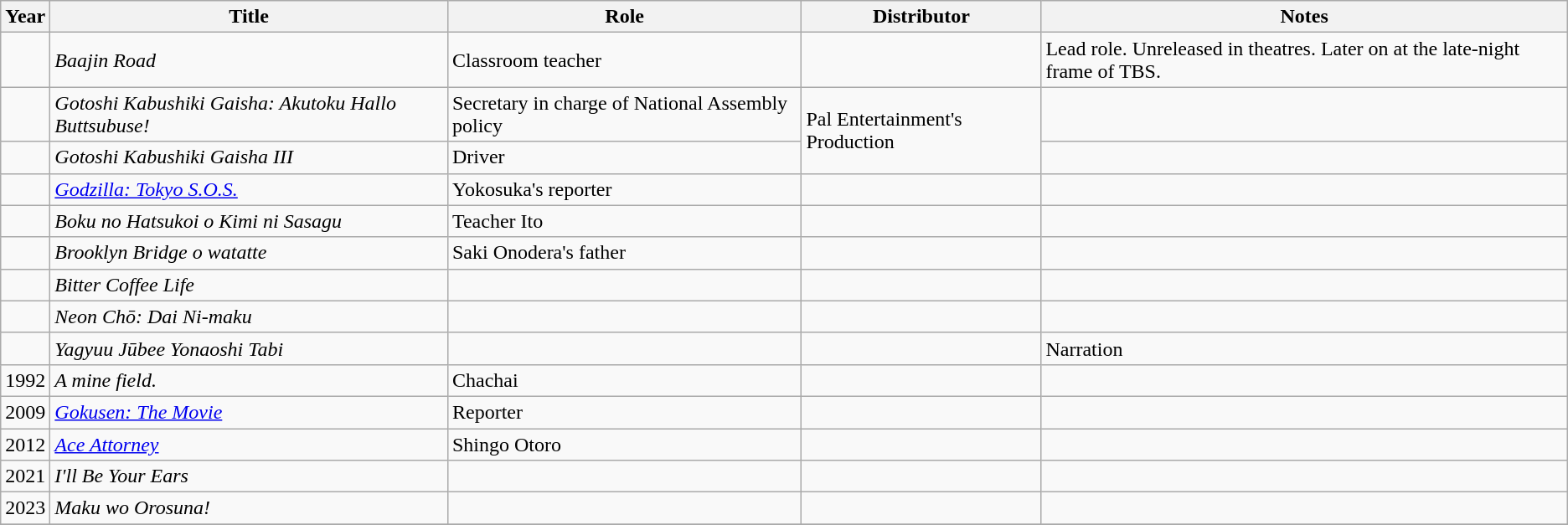<table class="wikitable">
<tr>
<th>Year</th>
<th>Title</th>
<th>Role</th>
<th>Distributor</th>
<th>Notes</th>
</tr>
<tr>
<td></td>
<td><em>Baajin Road</em></td>
<td>Classroom teacher</td>
<td></td>
<td>Lead role. Unreleased in theatres. Later on at the late-night frame of TBS.</td>
</tr>
<tr>
<td></td>
<td><em>Gotoshi Kabushiki Gaisha: Akutoku Hallo Buttsubuse!</em></td>
<td>Secretary in charge of National Assembly policy</td>
<td rowspan="2">Pal Entertainment's Production</td>
<td></td>
</tr>
<tr>
<td></td>
<td><em>Gotoshi Kabushiki Gaisha III</em></td>
<td>Driver</td>
<td></td>
</tr>
<tr>
<td></td>
<td><em><a href='#'>Godzilla: Tokyo S.O.S.</a></em></td>
<td>Yokosuka's reporter</td>
<td></td>
<td></td>
</tr>
<tr>
<td></td>
<td><em>Boku no Hatsukoi o Kimi ni Sasagu</em></td>
<td>Teacher Ito</td>
<td></td>
<td></td>
</tr>
<tr>
<td></td>
<td><em>Brooklyn Bridge o watatte</em></td>
<td>Saki Onodera's father</td>
<td></td>
<td></td>
</tr>
<tr>
<td></td>
<td><em>Bitter Coffee Life</em></td>
<td></td>
<td></td>
<td></td>
</tr>
<tr>
<td></td>
<td><em>Neon Chō: Dai Ni-maku</em></td>
<td></td>
<td></td>
<td></td>
</tr>
<tr>
<td></td>
<td><em>Yagyuu Jūbee Yonaoshi Tabi</em></td>
<td></td>
<td></td>
<td>Narration</td>
</tr>
<tr>
<td>1992</td>
<td><em>A mine field.</em></td>
<td>Chachai</td>
<td></td>
<td></td>
</tr>
<tr>
<td>2009</td>
<td><em><a href='#'>Gokusen: The Movie</a></em></td>
<td>Reporter</td>
<td></td>
<td></td>
</tr>
<tr>
<td>2012</td>
<td><em><a href='#'>Ace Attorney</a></em></td>
<td>Shingo Otoro</td>
<td></td>
<td></td>
</tr>
<tr>
<td>2021</td>
<td><em>I'll Be Your Ears</em></td>
<td></td>
<td></td>
<td></td>
</tr>
<tr>
<td>2023</td>
<td><em>Maku wo Orosuna!</em></td>
<td></td>
<td></td>
<td></td>
</tr>
<tr>
</tr>
</table>
